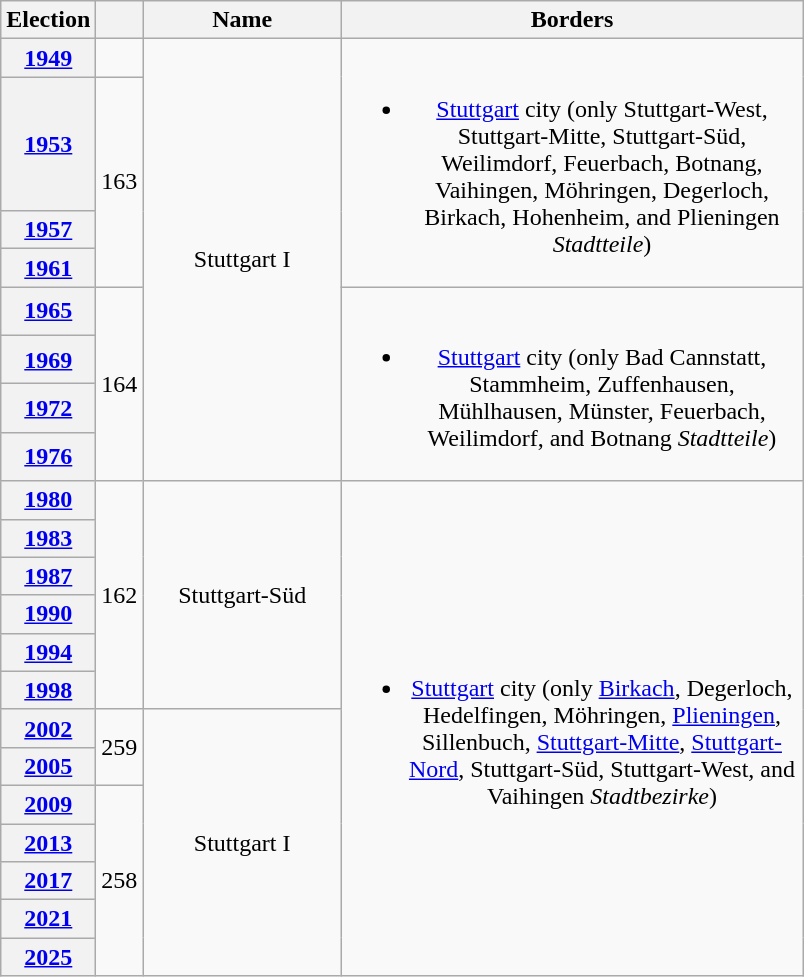<table class=wikitable style="text-align:center">
<tr>
<th>Election</th>
<th></th>
<th width=125px>Name</th>
<th width=300px>Borders</th>
</tr>
<tr>
<th><a href='#'>1949</a></th>
<td></td>
<td rowspan=8>Stuttgart I</td>
<td rowspan=4><br><ul><li><a href='#'>Stuttgart</a> city (only Stuttgart-West, Stuttgart-Mitte, Stuttgart-Süd, Weilimdorf, Feuerbach, Botnang, Vaihingen, Möhringen, Degerloch, Birkach, Hohenheim, and Plieningen <em>Stadtteile</em>)</li></ul></td>
</tr>
<tr>
<th><a href='#'>1953</a></th>
<td rowspan=3>163</td>
</tr>
<tr>
<th><a href='#'>1957</a></th>
</tr>
<tr>
<th><a href='#'>1961</a></th>
</tr>
<tr>
<th><a href='#'>1965</a></th>
<td rowspan=4>164</td>
<td rowspan=4><br><ul><li><a href='#'>Stuttgart</a> city (only Bad Cannstatt, Stammheim, Zuffenhausen, Mühlhausen, Münster, Feuerbach, Weilimdorf, and Botnang <em>Stadtteile</em>)</li></ul></td>
</tr>
<tr>
<th><a href='#'>1969</a></th>
</tr>
<tr>
<th><a href='#'>1972</a></th>
</tr>
<tr>
<th><a href='#'>1976</a></th>
</tr>
<tr>
<th><a href='#'>1980</a></th>
<td rowspan=6>162</td>
<td rowspan=6>Stuttgart-Süd</td>
<td rowspan=13><br><ul><li><a href='#'>Stuttgart</a> city (only <a href='#'>Birkach</a>, Degerloch, Hedelfingen, Möhringen, <a href='#'>Plieningen</a>, Sillenbuch, <a href='#'>Stuttgart-Mitte</a>, <a href='#'>Stuttgart-Nord</a>, Stuttgart-Süd, Stuttgart-West, and Vaihingen <em>Stadtbezirke</em>)</li></ul></td>
</tr>
<tr>
<th><a href='#'>1983</a></th>
</tr>
<tr>
<th><a href='#'>1987</a></th>
</tr>
<tr>
<th><a href='#'>1990</a></th>
</tr>
<tr>
<th><a href='#'>1994</a></th>
</tr>
<tr>
<th><a href='#'>1998</a></th>
</tr>
<tr>
<th><a href='#'>2002</a></th>
<td rowspan=2>259</td>
<td rowspan=7>Stuttgart I</td>
</tr>
<tr>
<th><a href='#'>2005</a></th>
</tr>
<tr>
<th><a href='#'>2009</a></th>
<td rowspan=5>258</td>
</tr>
<tr>
<th><a href='#'>2013</a></th>
</tr>
<tr>
<th><a href='#'>2017</a></th>
</tr>
<tr>
<th><a href='#'>2021</a></th>
</tr>
<tr>
<th><a href='#'>2025</a></th>
</tr>
</table>
